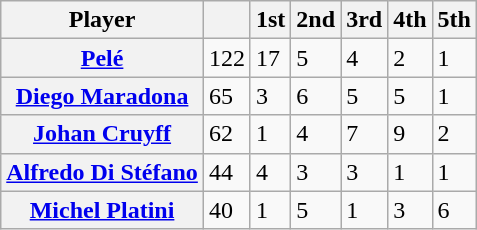<table class="wikitable sortable plainrowheaders">
<tr>
<th scope="col">Player</th>
<th scope="col"></th>
<th scope="col">1st</th>
<th scope="col">2nd</th>
<th scope="col">3rd</th>
<th scope="col">4th</th>
<th scope="col">5th</th>
</tr>
<tr>
<th align="left" scope="row"> <a href='#'>Pelé</a></th>
<td>122</td>
<td>17</td>
<td>5</td>
<td>4</td>
<td>2</td>
<td>1</td>
</tr>
<tr>
<th align="left" scope="row"> <a href='#'>Diego Maradona</a></th>
<td>65</td>
<td>3</td>
<td>6</td>
<td>5</td>
<td>5</td>
<td>1</td>
</tr>
<tr>
<th align="left" scope="row"> <a href='#'>Johan Cruyff</a></th>
<td>62</td>
<td>1</td>
<td>4</td>
<td>7</td>
<td>9</td>
<td>2</td>
</tr>
<tr>
<th align="left" scope="row"> <a href='#'>Alfredo Di Stéfano</a></th>
<td>44</td>
<td>4</td>
<td>3</td>
<td>3</td>
<td>1</td>
<td>1</td>
</tr>
<tr>
<th align="left" scope="row"> <a href='#'>Michel Platini</a></th>
<td>40</td>
<td>1</td>
<td>5</td>
<td>1</td>
<td>3</td>
<td>6</td>
</tr>
</table>
